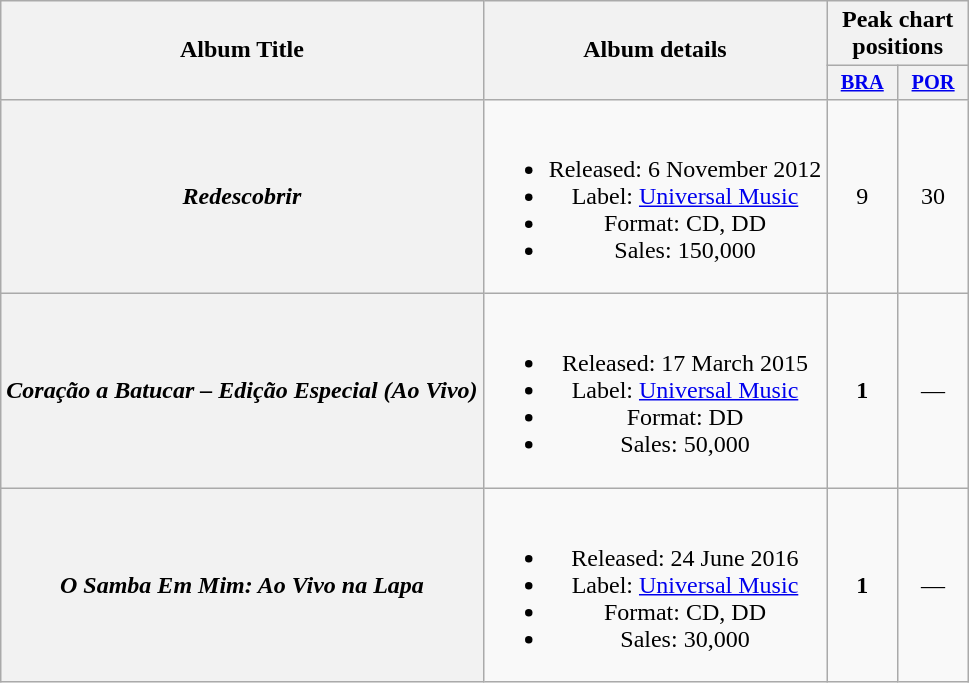<table class="wikitable plainrowheaders" style="text-align:center;" border="1">
<tr>
<th scope="col" rowspan="2">Album Title</th>
<th scope="col" rowspan="2">Album details</th>
<th scope="col" colspan="2">Peak chart positions</th>
</tr>
<tr>
<th scope="col" style="width:3em;font-size:85%;"><a href='#'>BRA</a></th>
<th scope="col" style="width:3em;font-size:85%;"><a href='#'>POR</a></th>
</tr>
<tr>
<th scope="row"><strong><em>Redescobrir</em></strong></th>
<td><br><ul><li>Released: 6 November 2012</li><li>Label: <a href='#'>Universal Music</a></li><li>Format: CD, DD</li><li>Sales: 150,000</li></ul></td>
<td>9</td>
<td>30</td>
</tr>
<tr>
<th scope="row"><strong><em>Coração a Batucar – Edição Especial (Ao Vivo)</em></strong></th>
<td><br><ul><li>Released: 17 March 2015</li><li>Label: <a href='#'>Universal Music</a></li><li>Format: DD</li><li>Sales: 50,000</li></ul></td>
<td><strong>1</strong></td>
<td>—</td>
</tr>
<tr>
<th scope="row"><strong><em>O Samba Em Mim: Ao Vivo na Lapa</em></strong></th>
<td><br><ul><li>Released: 24 June 2016</li><li>Label: <a href='#'>Universal Music</a></li><li>Format: CD, DD</li><li>Sales: 30,000</li></ul></td>
<td><strong>1</strong></td>
<td>—</td>
</tr>
</table>
